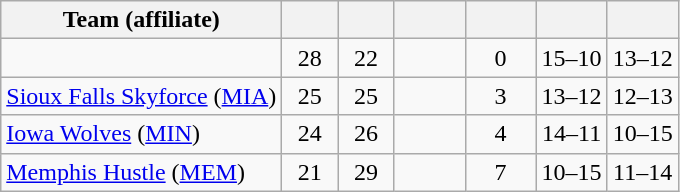<table class="wikitable" style="text-align:center">
<tr>
<th style="width:180px">Team (affiliate)</th>
<th style="width:30px"></th>
<th style="width:30px"></th>
<th style="width:40px"></th>
<th style="width:40px"></th>
<th style="width:40px"></th>
<th style="width:40px"></th>
</tr>
<tr>
<td align=left></td>
<td>28</td>
<td>22</td>
<td></td>
<td>0</td>
<td>15–10</td>
<td>13–12</td>
</tr>
<tr>
<td align=left><a href='#'>Sioux Falls Skyforce</a> (<a href='#'>MIA</a>)</td>
<td>25</td>
<td>25</td>
<td></td>
<td>3</td>
<td>13–12</td>
<td>12–13</td>
</tr>
<tr>
<td align=left><a href='#'>Iowa Wolves</a> (<a href='#'>MIN</a>)</td>
<td>24</td>
<td>26</td>
<td></td>
<td>4</td>
<td>14–11</td>
<td>10–15</td>
</tr>
<tr>
<td align=left><a href='#'>Memphis Hustle</a> (<a href='#'>MEM</a>)</td>
<td>21</td>
<td>29</td>
<td></td>
<td>7</td>
<td>10–15</td>
<td>11–14</td>
</tr>
</table>
